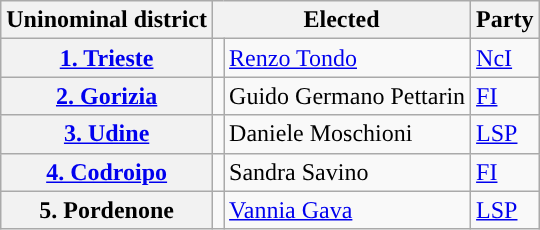<table class="wikitable">
<tr>
<th>Uninominal district</th>
<th colspan="2">Elected</th>
<th>Party</th>
</tr>
<tr>
<th align="center"><strong><a href='#'>1. Trieste</a></strong></th>
<td></td>
<td><a href='#'>Renzo Tondo</a></td>
<td><a href='#'>NcI</a></td>
</tr>
<tr>
<th align="center"><strong><a href='#'>2. Gorizia</a></strong></th>
<td></td>
<td>Guido Germano Pettarin</td>
<td><a href='#'>FI</a></td>
</tr>
<tr>
<th align="center"><strong><a href='#'>3. Udine</a></strong></th>
<td></td>
<td>Daniele Moschioni</td>
<td><a href='#'>LSP</a></td>
</tr>
<tr>
<th align="center"><strong><a href='#'>4. Codroipo</a></strong></th>
<td></td>
<td>Sandra Savino</td>
<td><a href='#'>FI</a></td>
</tr>
<tr>
<th align="center"><strong>5. Pordenone</strong></th>
<td></td>
<td><a href='#'>Vannia Gava</a></td>
<td><a href='#'>LSP</a></td>
</tr>
</table>
